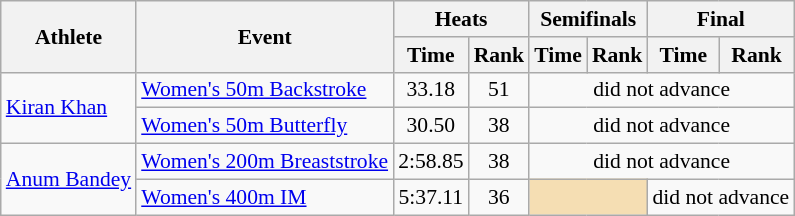<table class=wikitable style="font-size:90%">
<tr>
<th rowspan="2">Athlete</th>
<th rowspan="2">Event</th>
<th colspan="2">Heats</th>
<th colspan="2">Semifinals</th>
<th colspan="2">Final</th>
</tr>
<tr>
<th>Time</th>
<th>Rank</th>
<th>Time</th>
<th>Rank</th>
<th>Time</th>
<th>Rank</th>
</tr>
<tr>
<td rowspan="2"><a href='#'>Kiran Khan</a></td>
<td><a href='#'>Women's 50m Backstroke</a></td>
<td align=center>33.18</td>
<td align=center>51</td>
<td align=center colspan=4>did not advance</td>
</tr>
<tr>
<td><a href='#'>Women's 50m Butterfly</a></td>
<td align=center>30.50</td>
<td align=center>38</td>
<td align=center colspan=4>did not advance</td>
</tr>
<tr>
<td rowspan="2"><a href='#'>Anum Bandey</a></td>
<td><a href='#'>Women's 200m Breaststroke</a></td>
<td align=center>2:58.85</td>
<td align=center>38</td>
<td align=center colspan=4>did not advance</td>
</tr>
<tr>
<td><a href='#'>Women's 400m IM</a></td>
<td align=center>5:37.11</td>
<td align=center>36</td>
<td colspan= 2 bgcolor="wheat"></td>
<td align=center colspan=2>did not advance</td>
</tr>
</table>
